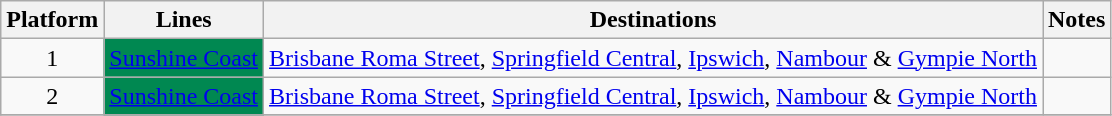<table class="wikitable" style="float: none; margin: 0.5em; ">
<tr>
<th>Platform</th>
<th>Lines</th>
<th>Destinations</th>
<th>Notes</th>
</tr>
<tr>
<td style="text-align:center;">1</td>
<td style=background:#008851><a href='#'><span>Sunshine Coast</span></a></td>
<td><a href='#'>Brisbane Roma Street</a>, <a href='#'>Springfield Central</a>, <a href='#'>Ipswich</a>, <a href='#'>Nambour</a> & <a href='#'>Gympie North</a></td>
<td></td>
</tr>
<tr>
<td style="text-align:center;">2</td>
<td style=background:#008851><a href='#'><span>Sunshine Coast</span></a></td>
<td><a href='#'>Brisbane Roma Street</a>, <a href='#'>Springfield Central</a>, <a href='#'>Ipswich</a>, <a href='#'>Nambour</a> & <a href='#'>Gympie North</a></td>
<td></td>
</tr>
<tr>
</tr>
</table>
